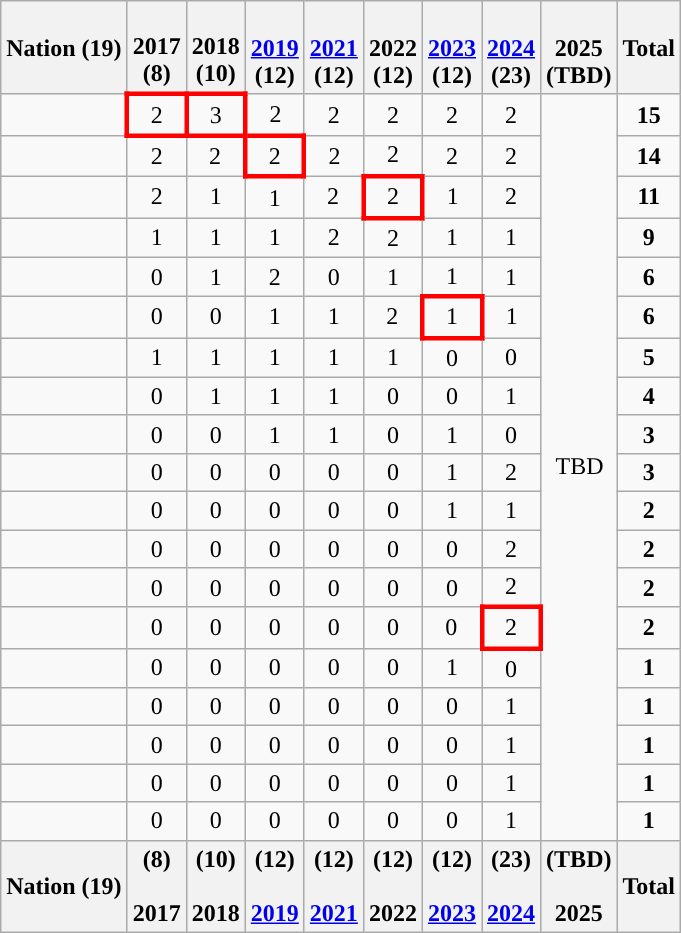<table class="wikitable sortable" style="text-align:center">
<tr>
<th>Nation (19)</th>
<th class="unsortable"><br>2017<br>(8)</th>
<th class="unsortable"><br>2018<br>(10)</th>
<th class="unsortable"><br><a href='#'>2019</a><br>(12)</th>
<th class="unsortable"><br><a href='#'>2021</a><br>(12)</th>
<th class="unsortable"><br>2022<br>(12)</th>
<th class="unsortable"><br><a href='#'>2023</a><br>(12)</th>
<th class="unsortable"><br><a href='#'>2024</a><br>(23)</th>
<th><br>2025<br>(TBD)</th>
<th>Total</th>
</tr>
<tr>
<td align="left"></td>
<td style="border:3px solid red">2</td>
<td style="border:3px solid red">3</td>
<td>2</td>
<td>2</td>
<td>2</td>
<td>2</td>
<td>2</td>
<td rowspan="19">TBD</td>
<td><strong>15</strong></td>
</tr>
<tr>
<td align="left"></td>
<td>2</td>
<td>2</td>
<td style="border:3px solid red">2</td>
<td>2</td>
<td>2</td>
<td>2</td>
<td>2</td>
<td><strong>14</strong></td>
</tr>
<tr>
<td align="left"></td>
<td>2</td>
<td>1</td>
<td>1</td>
<td>2</td>
<td style="border:3px solid red">2</td>
<td>1</td>
<td>2</td>
<td><strong>11</strong></td>
</tr>
<tr>
<td align="left"></td>
<td>1</td>
<td>1</td>
<td>1</td>
<td>2</td>
<td>2</td>
<td>1</td>
<td>1</td>
<td><strong>9</strong></td>
</tr>
<tr>
<td align="left"></td>
<td>0</td>
<td>1</td>
<td>2</td>
<td>0</td>
<td>1</td>
<td>1</td>
<td>1</td>
<td><strong>6</strong></td>
</tr>
<tr>
<td align="left"></td>
<td>0</td>
<td>0</td>
<td>1</td>
<td>1</td>
<td>2</td>
<td style="border:3px solid red">1</td>
<td>1</td>
<td><strong>6</strong></td>
</tr>
<tr>
<td align="left"></td>
<td>1</td>
<td>1</td>
<td>1</td>
<td>1</td>
<td>1</td>
<td>0</td>
<td>0</td>
<td><strong>5</strong></td>
</tr>
<tr>
<td align="left"></td>
<td>0</td>
<td>1</td>
<td>1</td>
<td>1</td>
<td>0</td>
<td>0</td>
<td>1</td>
<td><strong>4</strong></td>
</tr>
<tr>
<td align="left"></td>
<td>0</td>
<td>0</td>
<td>1</td>
<td>1</td>
<td>0</td>
<td>1</td>
<td>0</td>
<td><strong>3</strong></td>
</tr>
<tr>
<td align="left"></td>
<td>0</td>
<td>0</td>
<td>0</td>
<td>0</td>
<td>0</td>
<td>1</td>
<td>2</td>
<td><strong>3</strong></td>
</tr>
<tr>
<td align="left"></td>
<td>0</td>
<td>0</td>
<td>0</td>
<td>0</td>
<td>0</td>
<td>1</td>
<td>1</td>
<td><strong>2</strong></td>
</tr>
<tr>
<td align="left"></td>
<td>0</td>
<td>0</td>
<td>0</td>
<td>0</td>
<td>0</td>
<td>0</td>
<td>2</td>
<td><strong>2</strong></td>
</tr>
<tr>
<td align="left"></td>
<td>0</td>
<td>0</td>
<td>0</td>
<td>0</td>
<td>0</td>
<td>0</td>
<td>2</td>
<td><strong>2</strong></td>
</tr>
<tr>
<td align="left"></td>
<td>0</td>
<td>0</td>
<td>0</td>
<td>0</td>
<td>0</td>
<td>0</td>
<td style="border:3px solid red">2</td>
<td><strong>2</strong></td>
</tr>
<tr>
<td align="left"></td>
<td>0</td>
<td>0</td>
<td>0</td>
<td>0</td>
<td>0</td>
<td>1</td>
<td>0</td>
<td><strong>1</strong></td>
</tr>
<tr>
<td align="left"></td>
<td>0</td>
<td>0</td>
<td>0</td>
<td>0</td>
<td>0</td>
<td>0</td>
<td>1</td>
<td><strong>1</strong></td>
</tr>
<tr>
<td align="left"></td>
<td>0</td>
<td>0</td>
<td>0</td>
<td>0</td>
<td>0</td>
<td>0</td>
<td>1</td>
<td><strong>1</strong></td>
</tr>
<tr>
<td align="left"></td>
<td>0</td>
<td>0</td>
<td>0</td>
<td>0</td>
<td>0</td>
<td>0</td>
<td>1</td>
<td><strong>1</strong></td>
</tr>
<tr>
<td align="left"></td>
<td>0</td>
<td>0</td>
<td>0</td>
<td>0</td>
<td>0</td>
<td>0</td>
<td>1</td>
<td><strong>1</strong></td>
</tr>
<tr>
<th>Nation (19)</th>
<th class="unsortable">(8)<br><br>2017</th>
<th class="unsortable">(10)<br><br>2018</th>
<th class="unsortable">(12)<br><br><a href='#'>2019</a></th>
<th class="unsortable">(12)<br><br><a href='#'>2021</a></th>
<th class="unsortable">(12)<br><br>2022</th>
<th class="unsortable">(12)<br><br><a href='#'>2023</a></th>
<th class="unsortable">(23)<br><br><a href='#'>2024</a></th>
<th>(TBD)<br><br>2025</th>
<th>Total</th>
</tr>
</table>
